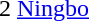<table cellspacing="0" cellpadding="0">
<tr>
<td><div>2 </div></td>
<td><a href='#'>Ningbo</a></td>
</tr>
</table>
